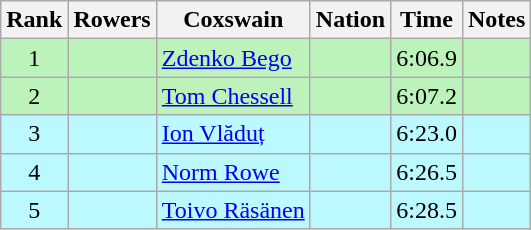<table class="wikitable sortable" style="text-align:center">
<tr>
<th>Rank</th>
<th>Rowers</th>
<th>Coxswain</th>
<th>Nation</th>
<th>Time</th>
<th>Notes</th>
</tr>
<tr bgcolor=bbf3bb>
<td>1</td>
<td></td>
<td align=left><a href='#'>Zdenko Bego</a></td>
<td align=left></td>
<td>6:06.9</td>
<td></td>
</tr>
<tr bgcolor=bbf3bb>
<td>2</td>
<td></td>
<td align=left><a href='#'>Tom Chessell</a></td>
<td align=left></td>
<td>6:07.2</td>
<td></td>
</tr>
<tr bgcolor=bbf9ff>
<td>3</td>
<td></td>
<td align=left><a href='#'>Ion Vlăduț</a></td>
<td align=left></td>
<td>6:23.0</td>
<td></td>
</tr>
<tr bgcolor=bbf9ff>
<td>4</td>
<td></td>
<td align=left><a href='#'>Norm Rowe</a></td>
<td align=left></td>
<td>6:26.5</td>
<td></td>
</tr>
<tr bgcolor=bbf9ff>
<td>5</td>
<td></td>
<td align=left><a href='#'>Toivo Räsänen</a></td>
<td align=left></td>
<td>6:28.5</td>
<td></td>
</tr>
</table>
